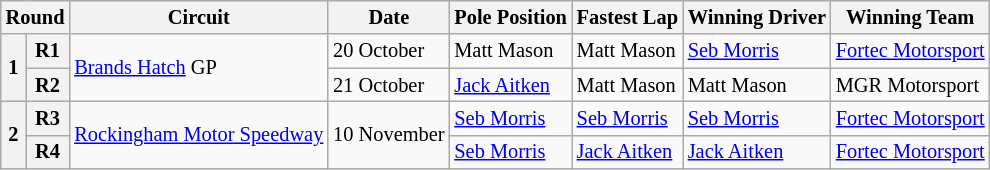<table class="wikitable" style="font-size: 85%">
<tr>
<th colspan=2>Round</th>
<th>Circuit</th>
<th>Date</th>
<th>Pole Position</th>
<th>Fastest Lap</th>
<th>Winning Driver</th>
<th>Winning Team</th>
</tr>
<tr>
<th rowspan=2>1</th>
<th>R1</th>
<td rowspan=2><a href='#'>Brands Hatch</a> GP</td>
<td>20 October</td>
<td> Matt Mason</td>
<td> Matt Mason</td>
<td> <a href='#'>Seb Morris</a></td>
<td><a href='#'>Fortec Motorsport</a></td>
</tr>
<tr>
<th>R2</th>
<td>21 October</td>
<td> <a href='#'>Jack Aitken</a></td>
<td> Matt Mason</td>
<td> Matt Mason</td>
<td>MGR Motorsport</td>
</tr>
<tr>
<th rowspan=2>2</th>
<th>R3</th>
<td rowspan=2><a href='#'>Rockingham Motor Speedway</a></td>
<td rowspan=2>10 November</td>
<td> <a href='#'>Seb Morris</a></td>
<td> <a href='#'>Seb Morris</a></td>
<td> <a href='#'>Seb Morris</a></td>
<td><a href='#'>Fortec Motorsport</a></td>
</tr>
<tr>
<th>R4</th>
<td> <a href='#'>Seb Morris</a></td>
<td> <a href='#'>Jack Aitken</a></td>
<td> <a href='#'>Jack Aitken</a></td>
<td><a href='#'>Fortec Motorsport</a></td>
</tr>
</table>
